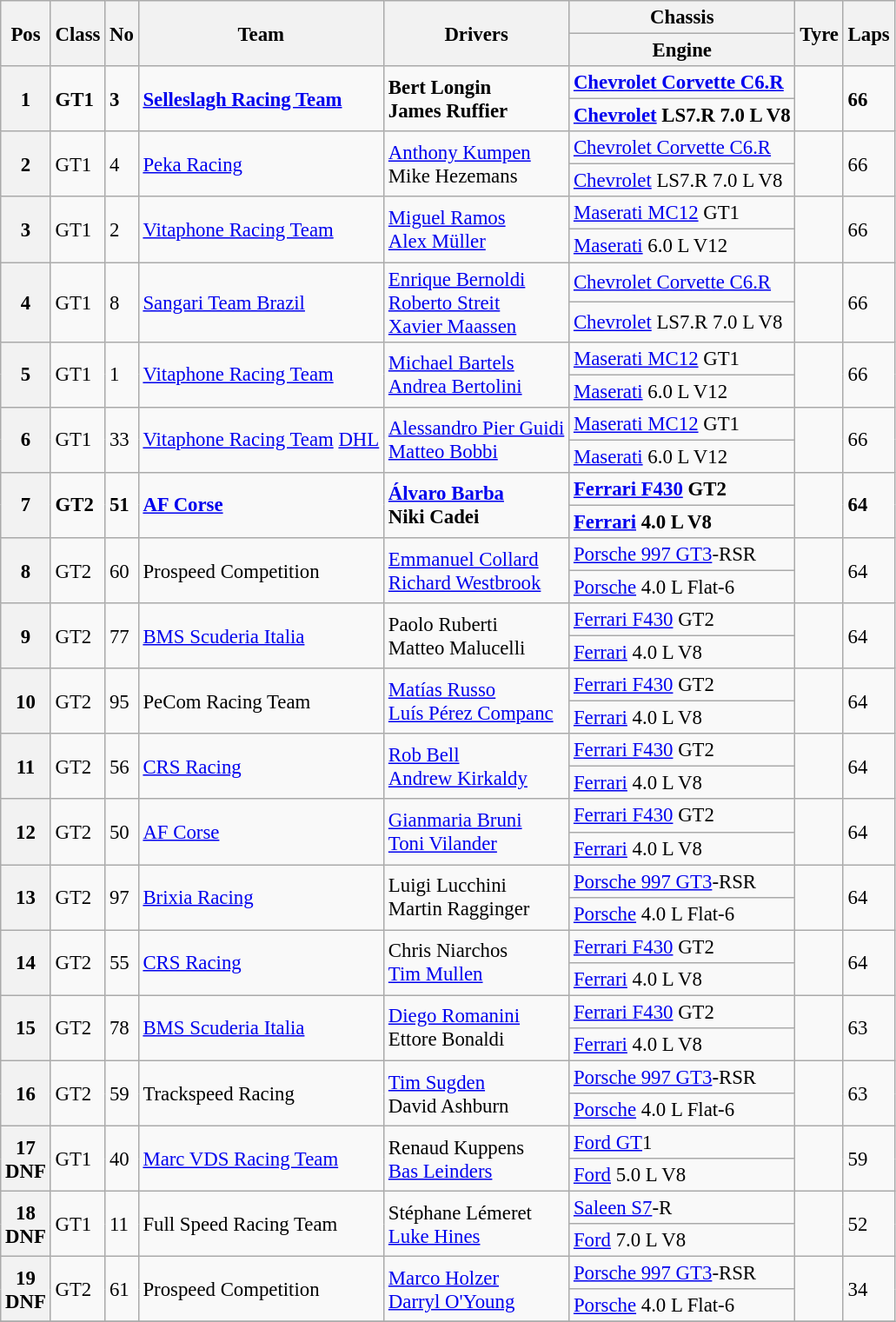<table class="wikitable" style="font-size: 95%;">
<tr>
<th rowspan=2>Pos</th>
<th rowspan=2>Class</th>
<th rowspan=2>No</th>
<th rowspan=2>Team</th>
<th rowspan=2>Drivers</th>
<th>Chassis</th>
<th rowspan=2>Tyre</th>
<th rowspan=2>Laps</th>
</tr>
<tr>
<th>Engine</th>
</tr>
<tr style="font-weight:bold">
<th rowspan=2>1</th>
<td rowspan=2>GT1</td>
<td rowspan=2>3</td>
<td rowspan=2> <a href='#'>Selleslagh Racing Team</a></td>
<td rowspan=2> Bert Longin<br> James Ruffier</td>
<td><a href='#'>Chevrolet Corvette C6.R</a></td>
<td rowspan=2></td>
<td rowspan=2>66</td>
</tr>
<tr style="font-weight:bold">
<td><a href='#'>Chevrolet</a> LS7.R 7.0 L V8</td>
</tr>
<tr>
<th rowspan=2>2</th>
<td rowspan=2>GT1</td>
<td rowspan=2>4</td>
<td rowspan=2> <a href='#'>Peka Racing</a></td>
<td rowspan=2> <a href='#'>Anthony Kumpen</a><br> Mike Hezemans</td>
<td><a href='#'>Chevrolet Corvette C6.R</a></td>
<td rowspan=2></td>
<td rowspan=2>66</td>
</tr>
<tr>
<td><a href='#'>Chevrolet</a> LS7.R 7.0 L V8</td>
</tr>
<tr>
<th rowspan=2>3</th>
<td rowspan=2>GT1</td>
<td rowspan=2>2</td>
<td rowspan=2> <a href='#'>Vitaphone Racing Team</a></td>
<td rowspan=2> <a href='#'>Miguel Ramos</a><br> <a href='#'>Alex Müller</a></td>
<td><a href='#'>Maserati MC12</a> GT1</td>
<td rowspan=2></td>
<td rowspan=2>66</td>
</tr>
<tr>
<td><a href='#'>Maserati</a> 6.0 L V12</td>
</tr>
<tr>
<th rowspan=2>4</th>
<td rowspan=2>GT1</td>
<td rowspan=2>8</td>
<td rowspan=2> <a href='#'>Sangari Team Brazil</a></td>
<td rowspan=2> <a href='#'>Enrique Bernoldi</a><br> <a href='#'>Roberto Streit</a><br> <a href='#'>Xavier Maassen</a></td>
<td><a href='#'>Chevrolet Corvette C6.R</a></td>
<td rowspan=2></td>
<td rowspan=2>66</td>
</tr>
<tr>
<td><a href='#'>Chevrolet</a> LS7.R 7.0 L V8</td>
</tr>
<tr>
<th rowspan=2>5</th>
<td rowspan=2>GT1</td>
<td rowspan=2>1</td>
<td rowspan=2> <a href='#'>Vitaphone Racing Team</a></td>
<td rowspan=2> <a href='#'>Michael Bartels</a><br> <a href='#'>Andrea Bertolini</a></td>
<td><a href='#'>Maserati MC12</a> GT1</td>
<td rowspan=2></td>
<td rowspan=2>66</td>
</tr>
<tr>
<td><a href='#'>Maserati</a> 6.0 L V12</td>
</tr>
<tr>
<th rowspan=2>6</th>
<td rowspan=2>GT1</td>
<td rowspan=2>33</td>
<td rowspan=2> <a href='#'>Vitaphone Racing Team</a> <a href='#'>DHL</a></td>
<td rowspan=2> <a href='#'>Alessandro Pier Guidi</a><br> <a href='#'>Matteo Bobbi</a></td>
<td><a href='#'>Maserati MC12</a> GT1</td>
<td rowspan=2></td>
<td rowspan=2>66</td>
</tr>
<tr>
<td><a href='#'>Maserati</a> 6.0 L V12</td>
</tr>
<tr style="font-weight:bold">
<th rowspan=2>7</th>
<td rowspan=2>GT2</td>
<td rowspan=2>51</td>
<td rowspan=2> <a href='#'>AF Corse</a></td>
<td rowspan=2> <a href='#'>Álvaro Barba</a><br> Niki Cadei</td>
<td><a href='#'>Ferrari F430</a> GT2</td>
<td rowspan=2></td>
<td rowspan=2>64</td>
</tr>
<tr style="font-weight:bold">
<td><a href='#'>Ferrari</a> 4.0 L V8</td>
</tr>
<tr>
<th rowspan=2>8</th>
<td rowspan=2>GT2</td>
<td rowspan=2>60</td>
<td rowspan=2> Prospeed Competition</td>
<td rowspan=2> <a href='#'>Emmanuel Collard</a><br> <a href='#'>Richard Westbrook</a></td>
<td><a href='#'>Porsche 997 GT3</a>-RSR</td>
<td rowspan=2></td>
<td rowspan=2>64</td>
</tr>
<tr>
<td><a href='#'>Porsche</a> 4.0 L Flat-6</td>
</tr>
<tr>
<th rowspan=2>9</th>
<td rowspan=2>GT2</td>
<td rowspan=2>77</td>
<td rowspan=2> <a href='#'>BMS Scuderia Italia</a></td>
<td rowspan=2> Paolo Ruberti<br> Matteo Malucelli</td>
<td><a href='#'>Ferrari F430</a> GT2</td>
<td rowspan=2></td>
<td rowspan=2>64</td>
</tr>
<tr>
<td><a href='#'>Ferrari</a> 4.0 L V8</td>
</tr>
<tr>
<th rowspan=2>10</th>
<td rowspan=2>GT2</td>
<td rowspan=2>95</td>
<td rowspan=2> PeCom Racing Team</td>
<td rowspan=2> <a href='#'>Matías Russo</a><br> <a href='#'>Luís Pérez Companc</a></td>
<td><a href='#'>Ferrari F430</a> GT2</td>
<td rowspan=2></td>
<td rowspan=2>64</td>
</tr>
<tr>
<td><a href='#'>Ferrari</a> 4.0 L V8</td>
</tr>
<tr>
<th rowspan=2>11</th>
<td rowspan=2>GT2</td>
<td rowspan=2>56</td>
<td rowspan=2> <a href='#'>CRS Racing</a></td>
<td rowspan=2> <a href='#'>Rob Bell</a><br> <a href='#'>Andrew Kirkaldy</a></td>
<td><a href='#'>Ferrari F430</a> GT2</td>
<td rowspan=2></td>
<td rowspan=2>64</td>
</tr>
<tr>
<td><a href='#'>Ferrari</a> 4.0 L V8</td>
</tr>
<tr>
<th rowspan=2>12</th>
<td rowspan=2>GT2</td>
<td rowspan=2>50</td>
<td rowspan=2> <a href='#'>AF Corse</a></td>
<td rowspan=2> <a href='#'>Gianmaria Bruni</a><br> <a href='#'>Toni Vilander</a></td>
<td><a href='#'>Ferrari F430</a> GT2</td>
<td rowspan=2></td>
<td rowspan=2>64</td>
</tr>
<tr>
<td><a href='#'>Ferrari</a> 4.0 L V8</td>
</tr>
<tr>
<th rowspan=2>13</th>
<td rowspan=2>GT2</td>
<td rowspan=2>97</td>
<td rowspan=2> <a href='#'>Brixia Racing</a></td>
<td rowspan=2> Luigi Lucchini<br> Martin Ragginger</td>
<td><a href='#'>Porsche 997 GT3</a>-RSR</td>
<td rowspan=2></td>
<td rowspan=2>64</td>
</tr>
<tr>
<td><a href='#'>Porsche</a> 4.0 L Flat-6</td>
</tr>
<tr>
<th rowspan=2>14</th>
<td rowspan=2>GT2</td>
<td rowspan=2>55</td>
<td rowspan=2> <a href='#'>CRS Racing</a></td>
<td rowspan=2> Chris Niarchos<br> <a href='#'>Tim Mullen</a></td>
<td><a href='#'>Ferrari F430</a> GT2</td>
<td rowspan=2></td>
<td rowspan=2>64</td>
</tr>
<tr>
<td><a href='#'>Ferrari</a> 4.0 L V8</td>
</tr>
<tr>
<th rowspan=2>15</th>
<td rowspan=2>GT2</td>
<td rowspan=2>78</td>
<td rowspan=2> <a href='#'>BMS Scuderia Italia</a></td>
<td rowspan=2> <a href='#'>Diego Romanini</a><br> Ettore Bonaldi</td>
<td><a href='#'>Ferrari F430</a> GT2</td>
<td rowspan=2></td>
<td rowspan=2>63</td>
</tr>
<tr>
<td><a href='#'>Ferrari</a> 4.0 L V8</td>
</tr>
<tr>
<th rowspan=2>16</th>
<td rowspan=2>GT2</td>
<td rowspan=2>59</td>
<td rowspan=2> Trackspeed Racing</td>
<td rowspan=2> <a href='#'>Tim Sugden</a><br> David Ashburn</td>
<td><a href='#'>Porsche 997 GT3</a>-RSR</td>
<td rowspan=2></td>
<td rowspan=2>63</td>
</tr>
<tr>
<td><a href='#'>Porsche</a> 4.0 L Flat-6</td>
</tr>
<tr>
<th rowspan=2>17<br>DNF</th>
<td rowspan=2>GT1</td>
<td rowspan=2>40</td>
<td rowspan=2> <a href='#'>Marc VDS Racing Team</a></td>
<td rowspan=2> Renaud Kuppens<br> <a href='#'>Bas Leinders</a></td>
<td><a href='#'>Ford GT</a>1</td>
<td rowspan=2></td>
<td rowspan=2>59</td>
</tr>
<tr>
<td><a href='#'>Ford</a> 5.0 L V8</td>
</tr>
<tr>
<th rowspan=2>18<br>DNF</th>
<td rowspan=2>GT1</td>
<td rowspan=2>11</td>
<td rowspan=2> Full Speed Racing Team</td>
<td rowspan=2> Stéphane Lémeret<br> <a href='#'>Luke Hines</a></td>
<td><a href='#'>Saleen S7</a>-R</td>
<td rowspan=2></td>
<td rowspan=2>52</td>
</tr>
<tr>
<td><a href='#'>Ford</a> 7.0 L V8</td>
</tr>
<tr>
<th rowspan=2>19<br>DNF</th>
<td rowspan=2>GT2</td>
<td rowspan=2>61</td>
<td rowspan=2> Prospeed Competition</td>
<td rowspan=2> <a href='#'>Marco Holzer</a><br> <a href='#'>Darryl O'Young</a></td>
<td><a href='#'>Porsche 997 GT3</a>-RSR</td>
<td rowspan=2></td>
<td rowspan=2>34</td>
</tr>
<tr>
<td><a href='#'>Porsche</a> 4.0 L Flat-6</td>
</tr>
<tr>
</tr>
</table>
